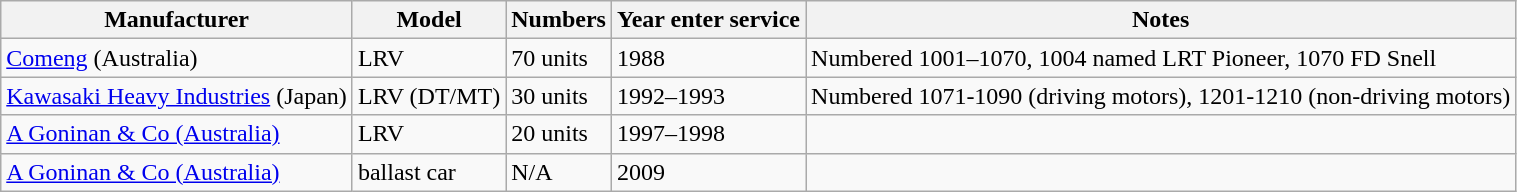<table class="wikitable">
<tr>
<th>Manufacturer</th>
<th>Model</th>
<th>Numbers</th>
<th>Year enter service</th>
<th>Notes</th>
</tr>
<tr>
<td><a href='#'>Comeng</a> (Australia)</td>
<td>LRV</td>
<td>70 units</td>
<td>1988</td>
<td>Numbered 1001–1070, 1004 named LRT Pioneer, 1070 FD Snell</td>
</tr>
<tr>
<td><a href='#'>Kawasaki Heavy Industries</a> (Japan)</td>
<td>LRV (DT/MT)</td>
<td>30 units</td>
<td>1992–1993</td>
<td>Numbered 1071-1090 (driving motors), 1201-1210 (non-driving motors)</td>
</tr>
<tr>
<td><a href='#'>A Goninan & Co (Australia)</a></td>
<td>LRV</td>
<td>20 units</td>
<td>1997–1998</td>
<td></td>
</tr>
<tr>
<td><a href='#'>A Goninan & Co (Australia)</a></td>
<td>ballast car</td>
<td>N/A</td>
<td>2009</td>
<td></td>
</tr>
</table>
